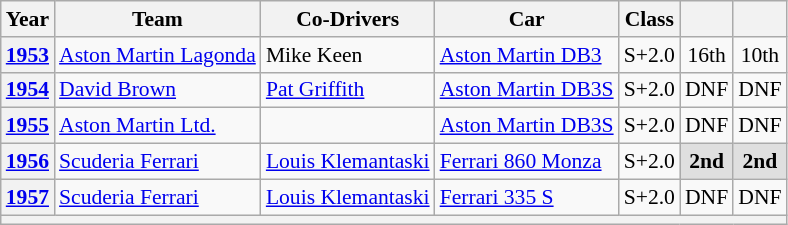<table class="wikitable" style="text-align:center; font-size:90%">
<tr>
<th>Year</th>
<th>Team</th>
<th>Co-Drivers</th>
<th>Car</th>
<th>Class</th>
<th></th>
<th></th>
</tr>
<tr>
<th><a href='#'>1953</a></th>
<td align="left"> <a href='#'>Aston Martin Lagonda</a></td>
<td align="left"> Mike Keen</td>
<td align="left"><a href='#'>Aston Martin DB3</a></td>
<td>S+2.0</td>
<td>16th</td>
<td>10th</td>
</tr>
<tr>
<th><a href='#'>1954</a></th>
<td align="left"> <a href='#'>David Brown</a></td>
<td align="left"> <a href='#'>Pat Griffith</a></td>
<td align="left"><a href='#'>Aston Martin DB3S</a></td>
<td>S+2.0</td>
<td>DNF</td>
<td>DNF</td>
</tr>
<tr>
<th><a href='#'>1955</a></th>
<td align="left"> <a href='#'>Aston Martin Ltd.</a></td>
<td></td>
<td align="left"><a href='#'>Aston Martin DB3S</a></td>
<td>S+2.0</td>
<td>DNF</td>
<td>DNF</td>
</tr>
<tr>
<th><a href='#'>1956</a></th>
<td align="left"> <a href='#'>Scuderia Ferrari</a></td>
<td align="left"> <a href='#'>Louis Klemantaski</a></td>
<td align="left"><a href='#'>Ferrari 860 Monza</a></td>
<td>S+2.0</td>
<td style="background:#dfdfdf;"><strong>2nd</strong></td>
<td style="background:#dfdfdf;"><strong>2nd</strong></td>
</tr>
<tr>
<th><a href='#'>1957</a></th>
<td align="left"> <a href='#'>Scuderia Ferrari</a></td>
<td align="left"> <a href='#'>Louis Klemantaski</a></td>
<td align="left"><a href='#'>Ferrari 335 S</a></td>
<td>S+2.0</td>
<td>DNF</td>
<td>DNF</td>
</tr>
<tr>
<th colspan="8"></th>
</tr>
</table>
